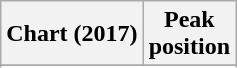<table class="wikitable plainrowheaders" style="text-align:center">
<tr>
<th scope="col">Chart (2017)</th>
<th scope="col">Peak<br>position</th>
</tr>
<tr>
</tr>
<tr>
</tr>
</table>
